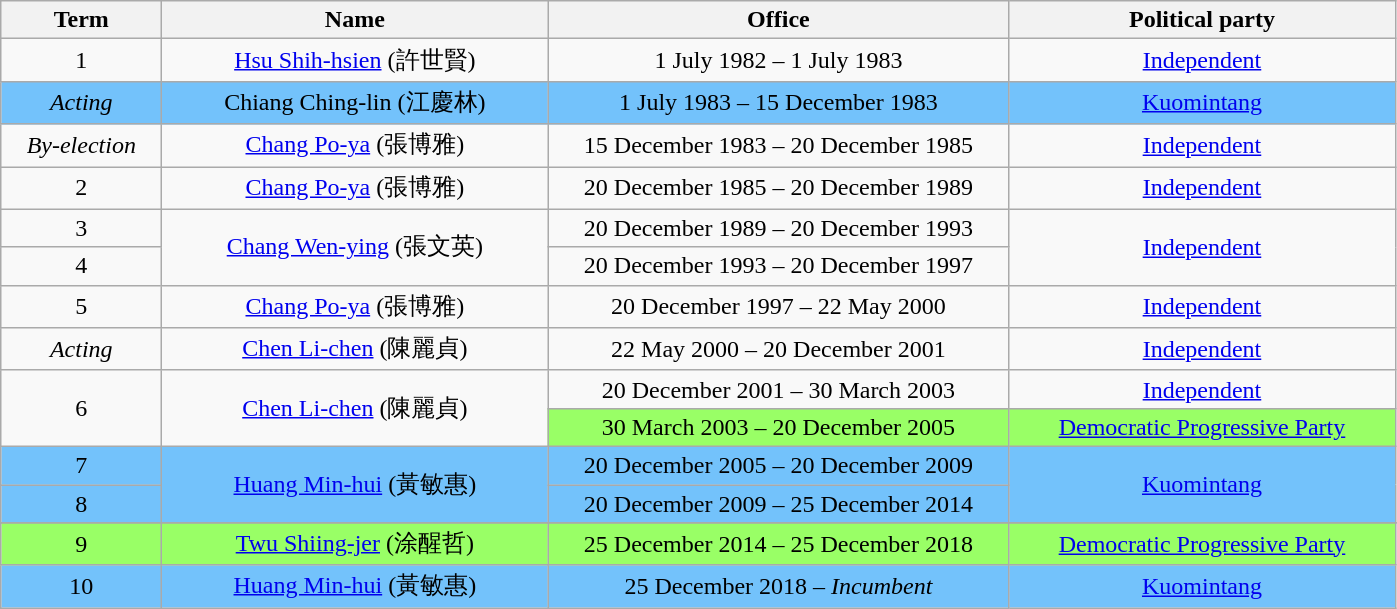<table class="wikitable" style="text-align:center">
<tr>
<th width="100">Term</th>
<th width="250">Name</th>
<th width="300">Office</th>
<th width="250">Political party</th>
</tr>
<tr>
<td>1</td>
<td><a href='#'>Hsu Shih-hsien</a> (許世賢)</td>
<td>1 July 1982 – 1 July 1983 </td>
<td><a href='#'>Independent</a></td>
</tr>
<tr style="background:#73C2FB">
<td><em>Acting</em></td>
<td>Chiang Ching-lin (江慶林)</td>
<td>1 July 1983 – 15 December 1983</td>
<td><a href='#'>Kuomintang</a></td>
</tr>
<tr>
<td><em>By-election</em></td>
<td><a href='#'>Chang Po-ya</a> (張博雅)</td>
<td>15 December 1983 – 20 December 1985</td>
<td><a href='#'>Independent</a></td>
</tr>
<tr>
<td>2</td>
<td><a href='#'>Chang Po-ya</a> (張博雅)</td>
<td>20 December 1985 – 20 December 1989</td>
<td><a href='#'>Independent</a></td>
</tr>
<tr>
<td>3</td>
<td rowspan=2><a href='#'>Chang Wen-ying</a> (張文英)</td>
<td>20 December 1989 – 20 December 1993</td>
<td rowspan=2><a href='#'>Independent</a></td>
</tr>
<tr>
<td>4</td>
<td>20 December 1993 – 20 December 1997</td>
</tr>
<tr>
<td>5</td>
<td><a href='#'>Chang Po-ya</a> (張博雅)</td>
<td>20 December 1997 – 22 May 2000 </td>
<td><a href='#'>Independent</a></td>
</tr>
<tr>
<td><em>Acting</em></td>
<td><a href='#'>Chen Li-chen</a> (陳麗貞)</td>
<td>22 May 2000 – 20 December 2001</td>
<td><a href='#'>Independent</a></td>
</tr>
<tr>
<td rowspan=2>6</td>
<td rowspan=2><a href='#'>Chen Li-chen</a> (陳麗貞)</td>
<td>20 December 2001 – 30 March 2003</td>
<td><a href='#'>Independent</a></td>
</tr>
<tr style="background:#99FF66">
<td>30 March 2003 – 20 December 2005</td>
<td><a href='#'>Democratic Progressive Party</a></td>
</tr>
<tr style="background:#73C2FB">
<td>7</td>
<td rowspan=2><a href='#'>Huang Min-hui</a> (黃敏惠)</td>
<td>20 December 2005 – 20 December 2009</td>
<td rowspan=2><a href='#'>Kuomintang</a></td>
</tr>
<tr style="background:#73C2FB">
<td>8</td>
<td>20 December 2009 – 25 December 2014</td>
</tr>
<tr>
</tr>
<tr style="background:#99FF66">
<td>9</td>
<td><a href='#'>Twu Shiing-jer</a> (涂醒哲)</td>
<td>25 December 2014 – 25 December 2018</td>
<td><a href='#'>Democratic Progressive Party</a></td>
</tr>
<tr style="background:#73C2FB">
<td>10</td>
<td><a href='#'>Huang Min-hui</a> (黃敏惠)</td>
<td>25 December 2018 – <em>Incumbent</em></td>
<td><a href='#'>Kuomintang</a></td>
</tr>
</table>
